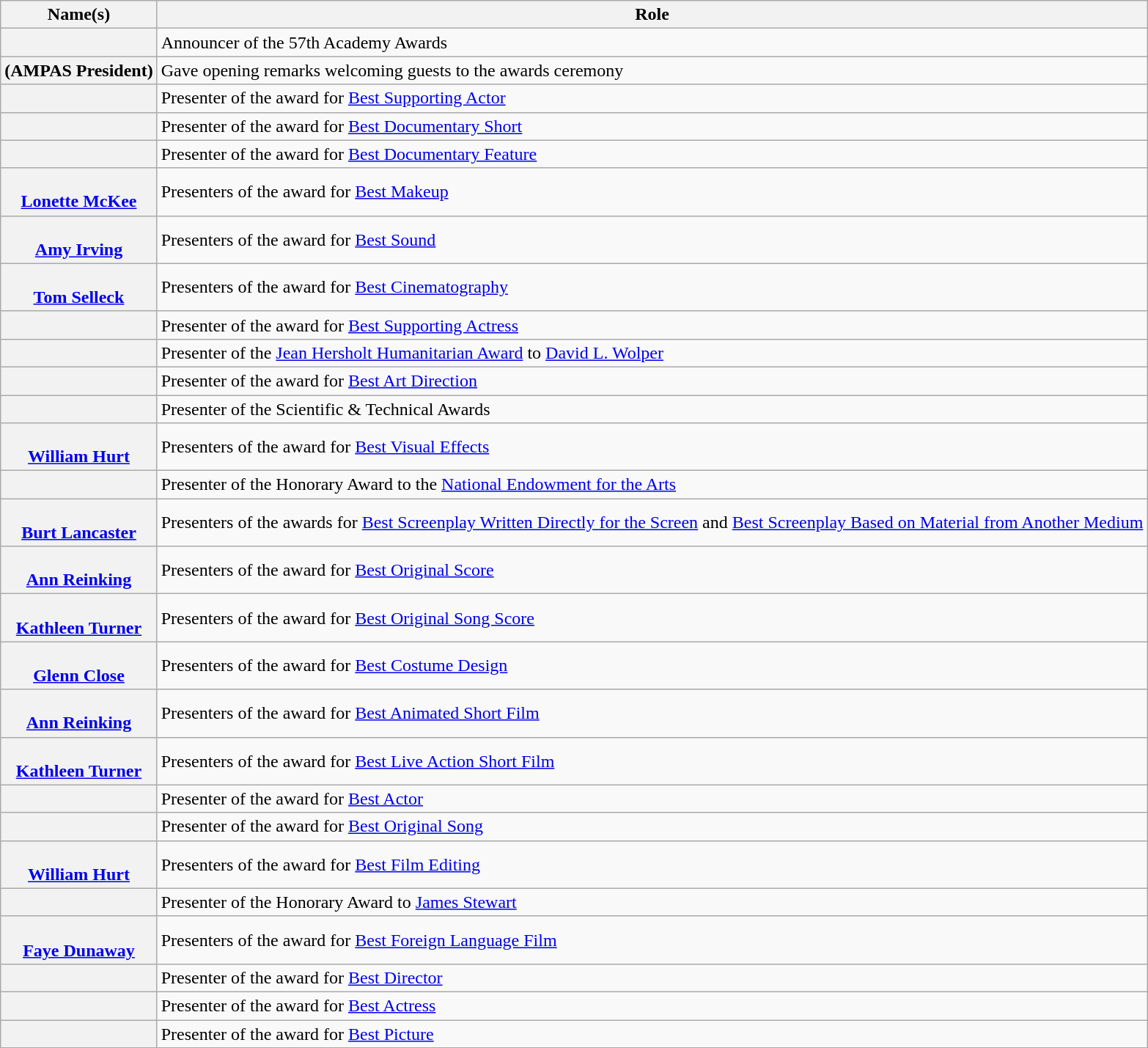<table class="wikitable plainrowheaders sortable">
<tr>
<th scope="col">Name(s)</th>
<th scope="col" class="unsortable">Role</th>
</tr>
<tr>
<th scope="row"></th>
<td>Announcer of the 57th Academy Awards</td>
</tr>
<tr>
<th scope="row"> (AMPAS President)</th>
<td>Gave opening remarks welcoming guests to the awards ceremony</td>
</tr>
<tr>
<th scope="row"></th>
<td>Presenter of the award for <a href='#'>Best Supporting Actor</a></td>
</tr>
<tr>
<th scope="row"></th>
<td>Presenter of the award for <a href='#'>Best Documentary Short</a></td>
</tr>
<tr>
<th scope="row"></th>
<td>Presenter of the award for <a href='#'>Best Documentary Feature</a></td>
</tr>
<tr>
<th scope="row"><br><a href='#'>Lonette McKee</a></th>
<td>Presenters of the award for <a href='#'>Best Makeup</a></td>
</tr>
<tr>
<th scope="row"><br><a href='#'>Amy Irving</a></th>
<td>Presenters of the award for <a href='#'>Best Sound</a></td>
</tr>
<tr>
<th scope="row"><br><a href='#'>Tom Selleck</a></th>
<td>Presenters of the award for <a href='#'>Best Cinematography</a></td>
</tr>
<tr>
<th scope="row"></th>
<td>Presenter of the award for <a href='#'>Best Supporting Actress</a></td>
</tr>
<tr>
<th scope="row"></th>
<td>Presenter of the <a href='#'>Jean Hersholt Humanitarian Award</a> to <a href='#'>David L. Wolper</a></td>
</tr>
<tr>
<th scope="row"></th>
<td>Presenter of the award for <a href='#'>Best Art Direction</a></td>
</tr>
<tr>
<th scope="row"></th>
<td>Presenter of the Scientific & Technical Awards</td>
</tr>
<tr>
<th scope="row"><br><a href='#'>William Hurt</a></th>
<td>Presenters of the award for <a href='#'>Best Visual Effects</a></td>
</tr>
<tr>
<th scope="row"></th>
<td>Presenter of the Honorary Award to the <a href='#'>National Endowment for the Arts</a></td>
</tr>
<tr>
<th scope="row"><br><a href='#'>Burt Lancaster</a></th>
<td>Presenters of the awards for <a href='#'>Best Screenplay Written Directly for the Screen</a> and <a href='#'>Best Screenplay Based on Material from Another Medium</a></td>
</tr>
<tr>
<th scope="row"><br><a href='#'>Ann Reinking</a></th>
<td>Presenters of the award for <a href='#'>Best Original Score</a></td>
</tr>
<tr>
<th scope="row"><br><a href='#'>Kathleen Turner</a></th>
<td>Presenters of the award for <a href='#'>Best Original Song Score</a></td>
</tr>
<tr>
<th scope="row"><br><a href='#'>Glenn Close</a></th>
<td>Presenters of the award for <a href='#'>Best Costume Design</a></td>
</tr>
<tr>
<th scope="row"><br><a href='#'>Ann Reinking</a></th>
<td>Presenters of the award for <a href='#'>Best Animated Short Film</a></td>
</tr>
<tr>
<th scope="row"><br><a href='#'>Kathleen Turner</a></th>
<td>Presenters of the award for <a href='#'>Best Live Action Short Film</a></td>
</tr>
<tr>
<th scope="row"></th>
<td>Presenter of the award for <a href='#'>Best Actor</a></td>
</tr>
<tr>
<th scope="row"></th>
<td>Presenter of the award for <a href='#'>Best Original Song</a></td>
</tr>
<tr>
<th scope="row"><br><a href='#'>William Hurt</a></th>
<td>Presenters of the award for <a href='#'>Best Film Editing</a></td>
</tr>
<tr>
<th scope="row"></th>
<td>Presenter of the Honorary Award to <a href='#'>James Stewart</a></td>
</tr>
<tr>
<th scope="row"><br><a href='#'>Faye Dunaway</a></th>
<td>Presenters of the award for <a href='#'>Best Foreign Language Film</a></td>
</tr>
<tr>
<th scope="row"></th>
<td>Presenter of the award for <a href='#'>Best Director</a></td>
</tr>
<tr>
<th scope="row"></th>
<td>Presenter of the award for <a href='#'>Best Actress</a></td>
</tr>
<tr>
<th scope="row"></th>
<td>Presenter of the award for <a href='#'>Best Picture</a></td>
</tr>
</table>
